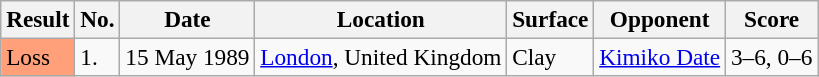<table class="sortable wikitable" style="font-size:97%">
<tr>
<th>Result</th>
<th>No.</th>
<th>Date</th>
<th>Location</th>
<th>Surface</th>
<th>Opponent</th>
<th>Score</th>
</tr>
<tr>
<td style="background:#ffa07a;">Loss</td>
<td>1.</td>
<td>15 May 1989</td>
<td><a href='#'>London</a>, United Kingdom</td>
<td>Clay</td>
<td> <a href='#'>Kimiko Date</a></td>
<td>3–6, 0–6</td>
</tr>
</table>
